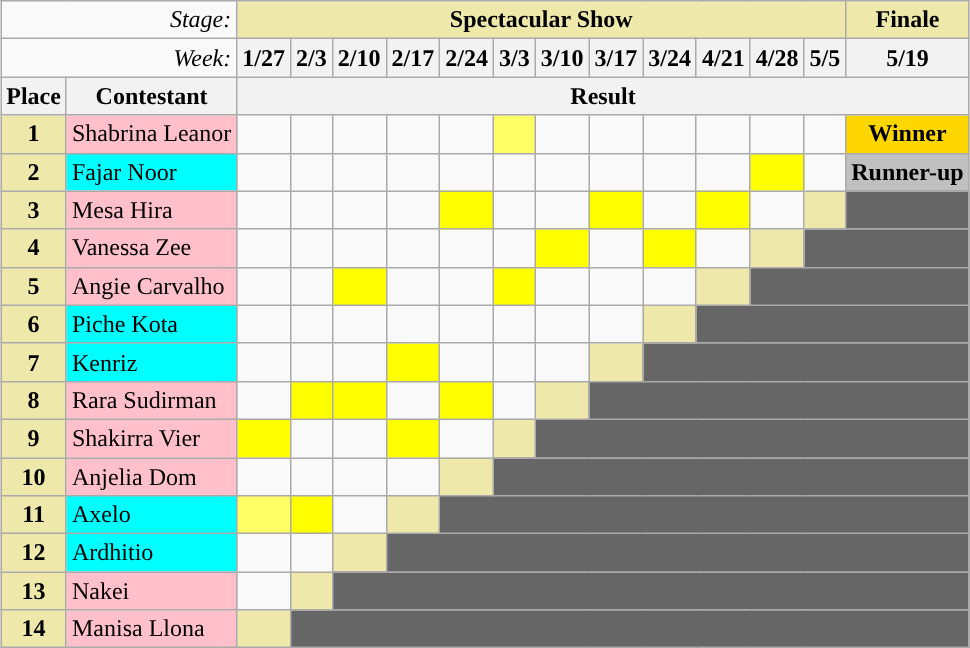<table class="wikitable" style="margin: 1em auto;">
<tr>
<td colspan="2" align="right"><em>Stage:</em></td>
<td colspan="12" bgcolor="palegoldenrod" align="Center"><strong>Spectacular Show</strong></td>
<td bgcolor="palegoldenrod" align="Center"><strong>Finale</strong></td>
</tr>
<tr>
<td colspan="2" align="right"><em>Week:</em></td>
<th>1/27</th>
<th>2/3</th>
<th>2/10</th>
<th>2/17</th>
<th>2/24</th>
<th>3/3</th>
<th>3/10</th>
<th>3/17</th>
<th>3/24</th>
<th>4/21</th>
<th>4/28</th>
<th>5/5</th>
<th>5/19</th>
</tr>
<tr>
<th>Place</th>
<th>Contestant</th>
<th colspan="13" align="center">Result</th>
</tr>
<tr>
<td align="center" bgcolor="palegoldenrod"><strong>1</strong></td>
<td style="background:pink">Shabrina Leanor</td>
<td></td>
<td></td>
<td></td>
<td></td>
<td></td>
<td bgcolor="#FFFF66"></td>
<td></td>
<td></td>
<td></td>
<td></td>
<td></td>
<td></td>
<td align="center" bgcolor="gold"><strong>Winner</strong></td>
</tr>
<tr>
<td align="center" bgcolor="palegoldenrod"><strong>2</strong></td>
<td style="background:cyan">Fajar Noor</td>
<td></td>
<td></td>
<td></td>
<td></td>
<td></td>
<td></td>
<td></td>
<td></td>
<td></td>
<td></td>
<td bgcolor="FFFF00"></td>
<td></td>
<td align="center" bgcolor="silver"><strong>Runner-up</strong></td>
</tr>
<tr>
<td align="center" bgcolor="palegoldenrod"><strong>3</strong></td>
<td style="background:pink">Mesa Hira</td>
<td></td>
<td></td>
<td></td>
<td></td>
<td bgcolor="FFFF00"></td>
<td></td>
<td></td>
<td bgcolor="FFFF00"></td>
<td></td>
<td bgcolor="FFFF00"></td>
<td></td>
<td bgcolor="palegoldenrod" align="center"></td>
<td colspan="3" bgcolor="666666"></td>
</tr>
<tr>
<td align="center" bgcolor="palegoldenrod"><strong>4</strong></td>
<td style="background:pink">Vanessa Zee</td>
<td></td>
<td></td>
<td></td>
<td></td>
<td></td>
<td></td>
<td bgcolor="FFFF00"></td>
<td></td>
<td bgcolor="FFFF00"></td>
<td></td>
<td bgcolor="palegoldenrod" align="center"></td>
<td colspan="4" bgcolor="666666"></td>
</tr>
<tr>
<td align="center" bgcolor="palegoldenrod"><strong>5</strong></td>
<td style="background:pink">Angie Carvalho</td>
<td></td>
<td></td>
<td bgcolor="FFFF00"></td>
<td></td>
<td></td>
<td bgcolor="FFFF00"></td>
<td></td>
<td></td>
<td></td>
<td bgcolor="palegoldenrod" align="center"></td>
<td colspan="5" bgcolor="666666"></td>
</tr>
<tr>
<td align="center" bgcolor="palegoldenrod"><strong>6</strong></td>
<td style="background:cyan">Piche Kota</td>
<td></td>
<td></td>
<td></td>
<td></td>
<td></td>
<td></td>
<td></td>
<td></td>
<td bgcolor="palegoldenrod" align="center"></td>
<td colspan="6" bgcolor="666666"></td>
</tr>
<tr>
<td align="center" bgcolor="palegoldenrod"><strong>7</strong></td>
<td style="background:cyan">Kenriz</td>
<td></td>
<td></td>
<td></td>
<td bgcolor="FFFF00"></td>
<td></td>
<td></td>
<td></td>
<td bgcolor="palegoldenrod" align="center"></td>
<td colspan="7" bgcolor="666666"></td>
</tr>
<tr>
<td align="center" bgcolor="palegoldenrod"><strong>8</strong></td>
<td style="background:pink">Rara Sudirman</td>
<td></td>
<td bgcolor="FFFF00"></td>
<td bgcolor="FFFF00"></td>
<td></td>
<td bgcolor="FFFF00"></td>
<td></td>
<td bgcolor="palegoldenrod" align="center"></td>
<td colspan="8" bgcolor="666666"></td>
</tr>
<tr>
<td align="center" bgcolor="palegoldenrod"><strong>9</strong></td>
<td style="background:pink">Shakirra Vier</td>
<td bgcolor="FFFF00"></td>
<td></td>
<td></td>
<td bgcolor="FFFF00"></td>
<td></td>
<td bgcolor="palegoldenrod" align="center"></td>
<td colspan="9" bgcolor="666666"></td>
</tr>
<tr>
<td align="center" bgcolor="palegoldenrod"><strong>10</strong></td>
<td style="background:pink">Anjelia Dom</td>
<td></td>
<td></td>
<td></td>
<td></td>
<td bgcolor="palegoldenrod" align="center"></td>
<td colspan="10" bgcolor="666666"></td>
</tr>
<tr>
<td align="center" bgcolor="palegoldenrod"><strong>11</strong></td>
<td style="background:cyan">Axelo</td>
<td bgcolor="#FFFF66"></td>
<td bgcolor="FFFF00"></td>
<td></td>
<td bgcolor="palegoldenrod" align="center"></td>
<td colspan="11" bgcolor="666666"></td>
</tr>
<tr>
<td align="center" bgcolor="palegoldenrod"><strong>12</strong></td>
<td style="background:cyan">Ardhitio</td>
<td></td>
<td></td>
<td bgcolor="palegoldenrod" align="center"></td>
<td colspan="12" bgcolor="666666"></td>
</tr>
<tr>
<td align="center" bgcolor="palegoldenrod"><strong>13</strong></td>
<td style="background:pink">Nakei</td>
<td></td>
<td bgcolor="palegoldenrod" align="center"></td>
<td colspan="13" bgcolor="666666"></td>
</tr>
<tr>
<td align="center" bgcolor="palegoldenrod"><strong>14</strong></td>
<td style="background:pink">Manisa Llona</td>
<td bgcolor="palegoldenrod" align="center"></td>
<td colspan="14" bgcolor="666666"></td>
</tr>
</table>
